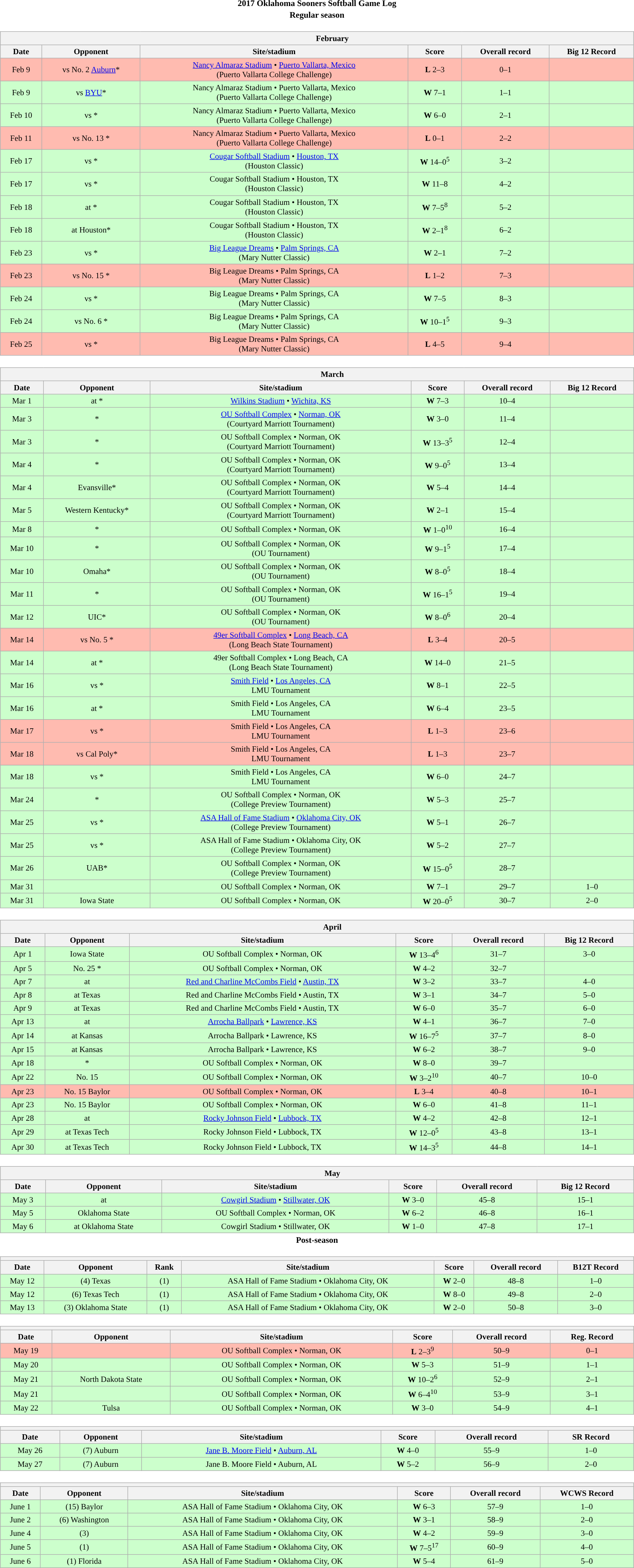<table class="toccolours" width=95% style="margin:1.5em auto; text-align:center;">
<tr>
<th colspan=2>2017 Oklahoma Sooners Softball Game Log</th>
</tr>
<tr>
<th colspan=2>Regular season</th>
</tr>
<tr valign="top">
<td><br><table class="wikitable collapsible collapsed" style="margin:auto; font-size:95%; width:100%">
<tr>
<th colspan=10 style="padding-left:4em;">February</th>
</tr>
<tr>
<th>Date</th>
<th>Opponent</th>
<th>Site/stadium</th>
<th>Score</th>
<th>Overall record</th>
<th>Big 12 Record</th>
</tr>
<tr bgcolor=ffbbb>
<td>Feb 9</td>
<td>vs No. 2 <a href='#'>Auburn</a>*</td>
<td><a href='#'>Nancy Almaraz Stadium</a> • <a href='#'>Puerto Vallarta, Mexico</a><br>(Puerto Vallarta College Challenge)</td>
<td><strong>L</strong> 2–3</td>
<td>0–1</td>
<td></td>
</tr>
<tr bgcolor=ccffcc>
<td>Feb 9</td>
<td>vs <a href='#'>BYU</a>*</td>
<td>Nancy Almaraz Stadium • Puerto Vallarta, Mexico<br>(Puerto Vallarta College Challenge)</td>
<td><strong>W</strong> 7–1</td>
<td>1–1</td>
<td></td>
</tr>
<tr bgcolor=ccffcc>
<td>Feb 10</td>
<td>vs *</td>
<td>Nancy Almaraz Stadium • Puerto Vallarta, Mexico<br>(Puerto Vallarta College Challenge)</td>
<td><strong>W</strong> 6–0</td>
<td>2–1</td>
<td></td>
</tr>
<tr bgcolor=ffbbb>
<td>Feb 11</td>
<td>vs No. 13 *</td>
<td>Nancy Almaraz Stadium • Puerto Vallarta, Mexico<br>(Puerto Vallarta College Challenge)</td>
<td><strong>L</strong> 0–1</td>
<td>2–2</td>
<td></td>
</tr>
<tr bgcolor=ccffcc>
<td>Feb 17</td>
<td>vs *</td>
<td><a href='#'>Cougar Softball Stadium</a> • <a href='#'>Houston, TX</a><br>(Houston Classic)</td>
<td><strong>W</strong> 14–0<sup>5</sup></td>
<td>3–2</td>
<td></td>
</tr>
<tr bgcolor=ccffcc>
<td>Feb 17</td>
<td>vs *</td>
<td>Cougar Softball Stadium • Houston, TX<br>(Houston Classic)</td>
<td><strong>W</strong> 11–8</td>
<td>4–2</td>
<td></td>
</tr>
<tr bgcolor=ccffcc>
<td>Feb 18</td>
<td>at *</td>
<td>Cougar Softball Stadium • Houston, TX<br>(Houston Classic)</td>
<td><strong>W</strong> 7–5<sup>8</sup></td>
<td>5–2</td>
<td></td>
</tr>
<tr bgcolor=ccffcc>
<td>Feb 18</td>
<td>at Houston*</td>
<td>Cougar Softball Stadium • Houston, TX<br>(Houston Classic)</td>
<td><strong>W</strong> 2–1<sup>8</sup></td>
<td>6–2</td>
<td></td>
</tr>
<tr bgcolor=ccffcc>
<td>Feb 23</td>
<td>vs *</td>
<td><a href='#'>Big League Dreams</a> • <a href='#'>Palm Springs, CA</a><br>(Mary Nutter Classic)</td>
<td><strong>W</strong> 2–1</td>
<td>7–2</td>
<td></td>
</tr>
<tr bgcolor=ffbbb>
<td>Feb 23</td>
<td>vs No. 15 *</td>
<td>Big League Dreams • Palm Springs, CA<br>(Mary Nutter Classic)</td>
<td><strong>L</strong> 1–2</td>
<td>7–3</td>
<td></td>
</tr>
<tr bgcolor=ccffcc>
<td>Feb 24</td>
<td>vs *</td>
<td>Big League Dreams • Palm Springs, CA<br>(Mary Nutter Classic)</td>
<td><strong>W</strong> 7–5</td>
<td>8–3</td>
<td></td>
</tr>
<tr bgcolor=ccffcc>
<td>Feb 24</td>
<td>vs No. 6 *</td>
<td>Big League Dreams • Palm Springs, CA<br>(Mary Nutter Classic)</td>
<td><strong>W</strong> 10–1<sup>5</sup></td>
<td>9–3</td>
<td></td>
</tr>
<tr bgcolor=ffbbb>
<td>Feb 25</td>
<td>vs *</td>
<td>Big League Dreams • Palm Springs, CA<br>(Mary Nutter Classic)</td>
<td><strong>L</strong> 4–5</td>
<td>9–4</td>
<td></td>
</tr>
</table>
</td>
</tr>
<tr>
<td><br><table class="wikitable collapsible collapsed" style="margin:auto; font-size:95%; width:100%">
<tr>
<th colspan=10 style="padding-left:4em;">March</th>
</tr>
<tr>
<th>Date</th>
<th>Opponent</th>
<th>Site/stadium</th>
<th>Score</th>
<th>Overall record</th>
<th>Big 12 Record</th>
</tr>
<tr bgcolor=ccffcc>
<td>Mar 1</td>
<td>at *</td>
<td><a href='#'>Wilkins Stadium</a>  • <a href='#'>Wichita, KS</a></td>
<td><strong>W</strong> 7–3</td>
<td>10–4</td>
<td></td>
</tr>
<tr bgcolor=ccffcc>
<td>Mar 3</td>
<td>*</td>
<td><a href='#'>OU Softball Complex</a> • <a href='#'>Norman, OK</a><br>(Courtyard Marriott Tournament)</td>
<td><strong>W</strong> 3–0</td>
<td>11–4</td>
<td></td>
</tr>
<tr bgcolor=ccffcc>
<td>Mar 3</td>
<td>*</td>
<td>OU Softball Complex • Norman, OK<br>(Courtyard Marriott Tournament)</td>
<td><strong>W</strong> 13–3<sup>5</sup></td>
<td>12–4</td>
<td></td>
</tr>
<tr bgcolor=ccffcc>
<td>Mar 4</td>
<td>*</td>
<td>OU Softball Complex • Norman, OK<br>(Courtyard Marriott Tournament)</td>
<td><strong>W</strong> 9–0<sup>5</sup></td>
<td>13–4</td>
<td></td>
</tr>
<tr bgcolor=ccffcc>
<td>Mar 4</td>
<td>Evansville*</td>
<td>OU Softball Complex • Norman, OK<br>(Courtyard Marriott Tournament)</td>
<td><strong>W</strong> 5–4</td>
<td>14–4</td>
<td></td>
</tr>
<tr bgcolor=ccffcc>
<td>Mar 5</td>
<td>Western Kentucky*</td>
<td>OU Softball Complex • Norman, OK<br>(Courtyard Marriott Tournament)</td>
<td><strong>W</strong> 2–1</td>
<td>15–4</td>
<td></td>
</tr>
<tr bgcolor=ccffcc>
<td>Mar 8</td>
<td>*</td>
<td>OU Softball Complex • Norman, OK</td>
<td><strong>W</strong> 1–0<sup>10</sup></td>
<td>16–4</td>
<td></td>
</tr>
<tr bgcolor=ccffcc>
<td>Mar 10</td>
<td>*</td>
<td>OU Softball Complex • Norman, OK<br>(OU Tournament)</td>
<td><strong>W</strong> 9–1<sup>5</sup></td>
<td>17–4</td>
<td></td>
</tr>
<tr bgcolor=ccffcc>
<td>Mar 10</td>
<td>Omaha*</td>
<td>OU Softball Complex • Norman, OK<br>(OU Tournament)</td>
<td><strong>W</strong> 8–0<sup>5</sup></td>
<td>18–4</td>
<td></td>
</tr>
<tr bgcolor=ccffcc>
<td>Mar 11</td>
<td>*</td>
<td>OU Softball Complex • Norman, OK<br>(OU Tournament)</td>
<td><strong>W</strong> 16–1<sup>5</sup></td>
<td>19–4</td>
<td></td>
</tr>
<tr bgcolor=ccffcc>
<td>Mar 12</td>
<td>UIC*</td>
<td>OU Softball Complex • Norman, OK<br>(OU Tournament)</td>
<td><strong>W</strong> 8–0<sup>6</sup></td>
<td>20–4</td>
<td></td>
</tr>
<tr bgcolor=ffbbb>
<td>Mar 14</td>
<td>vs No. 5 *</td>
<td><a href='#'>49er Softball Complex</a> • <a href='#'>Long Beach, CA</a><br>(Long Beach State Tournament)</td>
<td><strong>L</strong> 3–4</td>
<td>20–5</td>
<td></td>
</tr>
<tr bgcolor=ccffcc>
<td>Mar 14</td>
<td>at *</td>
<td>49er Softball Complex • Long Beach, CA<br>(Long Beach State Tournament)</td>
<td><strong>W</strong> 14–0</td>
<td>21–5</td>
<td></td>
</tr>
<tr bgcolor=ccffcc>
<td>Mar 16</td>
<td>vs *</td>
<td><a href='#'>Smith Field</a> • <a href='#'>Los Angeles, CA</a><br>LMU Tournament</td>
<td><strong>W</strong> 8–1</td>
<td>22–5</td>
<td></td>
</tr>
<tr bgcolor=ccffcc>
<td>Mar 16</td>
<td>at *</td>
<td>Smith Field • Los Angeles, CA<br>LMU Tournament</td>
<td><strong>W</strong> 6–4</td>
<td>23–5</td>
<td></td>
</tr>
<tr bgcolor=ffbbb>
<td>Mar 17</td>
<td>vs *</td>
<td>Smith Field • Los Angeles, CA<br>LMU Tournament</td>
<td><strong>L</strong> 1–3</td>
<td>23–6</td>
<td></td>
</tr>
<tr bgcolor=ffbbb>
<td>Mar 18</td>
<td>vs Cal Poly*</td>
<td>Smith Field • Los Angeles, CA<br>LMU Tournament</td>
<td><strong>L</strong> 1–3</td>
<td>23–7</td>
<td></td>
</tr>
<tr bgcolor=ccffcc>
<td>Mar 18</td>
<td>vs *</td>
<td>Smith Field • Los Angeles, CA<br>LMU Tournament</td>
<td><strong>W</strong> 6–0</td>
<td>24–7</td>
<td></td>
</tr>
<tr bgcolor=ccffcc>
<td>Mar 24</td>
<td>*</td>
<td>OU Softball Complex • Norman, OK<br>(College Preview Tournament)</td>
<td><strong>W</strong> 5–3</td>
<td>25–7</td>
<td></td>
</tr>
<tr bgcolor=ccffcc>
<td>Mar 25</td>
<td>vs *</td>
<td><a href='#'>ASA Hall of Fame Stadium</a> • <a href='#'>Oklahoma City, OK</a><br>(College Preview Tournament)</td>
<td><strong>W</strong> 5–1</td>
<td>26–7</td>
<td></td>
</tr>
<tr bgcolor=ccffcc>
<td>Mar 25</td>
<td>vs *</td>
<td>ASA Hall of Fame Stadium • Oklahoma City, OK<br>(College Preview Tournament)</td>
<td><strong>W</strong> 5–2</td>
<td>27–7</td>
<td></td>
</tr>
<tr bgcolor=ccffcc>
<td>Mar 26</td>
<td>UAB*</td>
<td>OU Softball Complex • Norman, OK<br>(College Preview Tournament)</td>
<td><strong>W</strong> 15–0<sup>5</sup></td>
<td>28–7</td>
<td></td>
</tr>
<tr bgcolor=ccffcc>
<td>Mar 31</td>
<td></td>
<td>OU Softball Complex • Norman, OK</td>
<td><strong>W</strong> 7–1</td>
<td>29–7</td>
<td>1–0</td>
</tr>
<tr bgcolor=ccffcc>
<td>Mar 31</td>
<td>Iowa State</td>
<td>OU Softball Complex • Norman, OK</td>
<td><strong>W</strong> 20–0<sup>5</sup></td>
<td>30–7</td>
<td>2–0</td>
</tr>
</table>
</td>
</tr>
<tr>
<td><br><table class="wikitable collapsible collapsed" style="margin:auto; font-size:95%; width:100%">
<tr>
<th colspan=10 style="padding-left:4em;">April</th>
</tr>
<tr>
<th>Date</th>
<th>Opponent</th>
<th>Site/stadium</th>
<th>Score</th>
<th>Overall record</th>
<th>Big 12 Record</th>
</tr>
<tr bgcolor=ccffcc>
<td>Apr 1</td>
<td>Iowa State</td>
<td>OU Softball Complex • Norman, OK</td>
<td><strong>W</strong> 13–4<sup>6</sup></td>
<td>31–7</td>
<td>3–0</td>
</tr>
<tr bgcolor=ccffcc>
<td>Apr 5</td>
<td>No. 25 *</td>
<td>OU Softball Complex • Norman, OK</td>
<td><strong>W</strong> 4–2</td>
<td>32–7</td>
<td></td>
</tr>
<tr bgcolor=ccffcc>
<td>Apr 7</td>
<td>at </td>
<td><a href='#'>Red and Charline McCombs Field</a> • <a href='#'>Austin, TX</a></td>
<td><strong>W</strong> 3–2</td>
<td>33–7</td>
<td>4–0</td>
</tr>
<tr bgcolor=ccffcc>
<td>Apr 8</td>
<td>at Texas</td>
<td>Red and Charline McCombs Field • Austin, TX</td>
<td><strong>W</strong> 3–1</td>
<td>34–7</td>
<td>5–0</td>
</tr>
<tr bgcolor=ccffcc>
<td>Apr 9</td>
<td>at Texas</td>
<td>Red and Charline McCombs Field • Austin, TX</td>
<td><strong>W</strong> 6–0</td>
<td>35–7</td>
<td>6–0</td>
</tr>
<tr bgcolor=ccffcc>
<td>Apr 13</td>
<td>at </td>
<td><a href='#'>Arrocha Ballpark</a> • <a href='#'>Lawrence, KS</a></td>
<td><strong>W</strong> 4–1</td>
<td>36–7</td>
<td>7–0</td>
</tr>
<tr bgcolor=ccffcc>
<td>Apr 14</td>
<td>at Kansas</td>
<td>Arrocha Ballpark • Lawrence, KS</td>
<td><strong>W</strong> 16–7<sup>5</sup></td>
<td>37–7</td>
<td>8–0</td>
</tr>
<tr bgcolor=ccffcc>
<td>Apr 15</td>
<td>at Kansas</td>
<td>Arrocha Ballpark • Lawrence, KS</td>
<td><strong>W</strong> 6–2</td>
<td>38–7</td>
<td>9–0</td>
</tr>
<tr bgcolor=ccffcc>
<td>Apr 18</td>
<td>*</td>
<td>OU Softball Complex • Norman, OK</td>
<td><strong>W</strong> 8–0</td>
<td>39–7</td>
<td></td>
</tr>
<tr bgcolor=ccffcc>
<td>Apr 22</td>
<td>No. 15 </td>
<td>OU Softball Complex • Norman, OK</td>
<td><strong>W</strong> 3–2<sup>10</sup></td>
<td>40–7</td>
<td>10–0</td>
</tr>
<tr bgcolor=ffbbb>
<td>Apr 23</td>
<td>No. 15 Baylor</td>
<td>OU Softball Complex • Norman, OK</td>
<td><strong>L</strong> 3–4</td>
<td>40–8</td>
<td>10–1</td>
</tr>
<tr bgcolor=ccffcc>
<td>Apr 23</td>
<td>No. 15 Baylor</td>
<td>OU Softball Complex • Norman, OK</td>
<td><strong>W</strong> 6–0</td>
<td>41–8</td>
<td>11–1</td>
</tr>
<tr bgcolor=ccffcc>
<td>Apr 28</td>
<td>at </td>
<td><a href='#'>Rocky Johnson Field</a> • <a href='#'>Lubbock, TX</a></td>
<td><strong>W</strong> 4–2</td>
<td>42–8</td>
<td>12–1</td>
</tr>
<tr bgcolor=ccffcc>
<td>Apr 29</td>
<td>at Texas Tech</td>
<td>Rocky Johnson Field • Lubbock, TX</td>
<td><strong>W</strong> 12–0<sup>5</sup></td>
<td>43–8</td>
<td>13–1</td>
</tr>
<tr bgcolor=ccffcc>
<td>Apr 30</td>
<td>at Texas Tech</td>
<td>Rocky Johnson Field • Lubbock, TX</td>
<td><strong>W</strong> 14–3<sup>5</sup></td>
<td>44–8</td>
<td>14–1</td>
</tr>
</table>
</td>
</tr>
<tr>
<td><br><table class="wikitable collapsible collapsed" style="margin:auto; font-size:95%; width:100%">
<tr>
<th colspan=10 style="padding-left:4em;">May</th>
</tr>
<tr>
<th>Date</th>
<th>Opponent</th>
<th>Site/stadium</th>
<th>Score</th>
<th>Overall record</th>
<th>Big 12 Record</th>
</tr>
<tr bgcolor=ccffcc>
<td>May 3</td>
<td>at </td>
<td><a href='#'>Cowgirl Stadium</a> • <a href='#'>Stillwater, OK</a></td>
<td><strong>W</strong> 3–0</td>
<td>45–8</td>
<td>15–1</td>
</tr>
<tr bgcolor=ccffcc>
<td>May 5</td>
<td>Oklahoma State</td>
<td>OU Softball Complex • Norman, OK</td>
<td><strong>W</strong> 6–2</td>
<td>46–8</td>
<td>16–1</td>
</tr>
<tr bgcolor=ccffcc>
<td>May 6</td>
<td>at Oklahoma State</td>
<td>Cowgirl Stadium • Stillwater, OK</td>
<td><strong>W</strong> 1–0</td>
<td>47–8</td>
<td>17–1</td>
</tr>
</table>
</td>
</tr>
<tr>
<th colspan=2>Post-season</th>
</tr>
<tr>
<td><br><table class="wikitable collapsible collapsed" style="margin:auto; font-size:95%; width:100%">
<tr>
<th colspan=10 style="padding-left:4em;"></th>
</tr>
<tr>
<th>Date</th>
<th>Opponent</th>
<th>Rank</th>
<th>Site/stadium</th>
<th>Score</th>
<th>Overall record</th>
<th>B12T Record</th>
</tr>
<tr bgcolor=ccffcc>
<td>May 12</td>
<td>(4) Texas</td>
<td>(1)</td>
<td>ASA Hall of Fame Stadium • Oklahoma City, OK</td>
<td><strong>W</strong> 2–0</td>
<td>48–8</td>
<td>1–0</td>
</tr>
<tr bgcolor=ccffcc>
<td>May 12</td>
<td>(6) Texas Tech</td>
<td>(1)</td>
<td>ASA Hall of Fame Stadium • Oklahoma City, OK</td>
<td><strong>W</strong> 8–0</td>
<td>49–8</td>
<td>2–0</td>
</tr>
<tr bgcolor=ccffcc>
<td>May 13</td>
<td>(3) Oklahoma State</td>
<td>(1)</td>
<td>ASA Hall of Fame Stadium • Oklahoma City, OK</td>
<td><strong>W</strong> 2–0</td>
<td>50–8</td>
<td>3–0</td>
</tr>
</table>
</td>
</tr>
<tr>
<td><br><table class="wikitable collapsible collapsed" style="margin:auto; font-size:95%; width:100%">
<tr>
<th colspan=10 style="padding-left:4em;"></th>
</tr>
<tr>
<th>Date</th>
<th>Opponent</th>
<th>Site/stadium</th>
<th>Score</th>
<th>Overall record</th>
<th>Reg. Record</th>
</tr>
<tr bgcolor=ffbbb>
<td>May 19</td>
<td></td>
<td>OU Softball Complex • Norman, OK</td>
<td><strong>L</strong> 2–3<sup>9</sup></td>
<td>50–9</td>
<td>0–1</td>
</tr>
<tr bgcolor=ccffcc>
<td>May 20</td>
<td></td>
<td>OU Softball Complex • Norman, OK</td>
<td><strong>W</strong> 5–3</td>
<td>51–9</td>
<td>1–1</td>
</tr>
<tr bgcolor=ccffcc>
<td>May 21</td>
<td>North Dakota State</td>
<td>OU Softball Complex • Norman, OK</td>
<td><strong>W</strong> 10–2<sup>6</sup></td>
<td>52–9</td>
<td>2–1</td>
</tr>
<tr bgcolor=ccffcc>
<td>May 21</td>
<td></td>
<td>OU Softball Complex • Norman, OK</td>
<td><strong>W</strong> 6–4<sup>10</sup></td>
<td>53–9</td>
<td>3–1</td>
</tr>
<tr bgcolor=ccffcc>
<td>May 22</td>
<td>Tulsa</td>
<td>OU Softball Complex • Norman, OK</td>
<td><strong>W</strong> 3–0</td>
<td>54–9</td>
<td>4–1</td>
</tr>
</table>
</td>
</tr>
<tr>
<td><br><table class="wikitable collapsible collapsed" style="margin:auto; font-size:95%; width:100%">
<tr>
<th colspan=10 style="padding-left:4em;"></th>
</tr>
<tr>
<th>Date</th>
<th>Opponent</th>
<th>Site/stadium</th>
<th>Score</th>
<th>Overall record</th>
<th>SR Record</th>
</tr>
<tr bgcolor=ccffcc>
<td>May 26</td>
<td>(7) Auburn</td>
<td><a href='#'>Jane B. Moore Field</a> • <a href='#'>Auburn, AL</a></td>
<td><strong>W</strong> 4–0</td>
<td>55–9</td>
<td>1–0</td>
</tr>
<tr bgcolor=ccffcc>
<td>May 27</td>
<td>(7) Auburn</td>
<td>Jane B. Moore Field • Auburn, AL</td>
<td><strong>W</strong> 5–2</td>
<td>56–9</td>
<td>2–0</td>
</tr>
</table>
</td>
</tr>
<tr>
<td><br><table class="wikitable collapsible collapsed" style="margin:auto; font-size:95%; width:100%">
<tr>
<th colspan=10 style="padding-left:4em;"></th>
</tr>
<tr>
<th>Date</th>
<th>Opponent</th>
<th>Site/stadium</th>
<th>Score</th>
<th>Overall record</th>
<th>WCWS Record</th>
</tr>
<tr bgcolor=ccffcc>
<td>June 1</td>
<td>(15) Baylor</td>
<td>ASA Hall of Fame Stadium • Oklahoma City, OK</td>
<td><strong>W</strong> 6–3</td>
<td>57–9</td>
<td>1–0</td>
</tr>
<tr bgcolor=ccffcc>
<td>June 2</td>
<td>(6) Washington</td>
<td>ASA Hall of Fame Stadium • Oklahoma City, OK</td>
<td><strong>W</strong> 3–1</td>
<td>58–9</td>
<td>2–0</td>
</tr>
<tr bgcolor=ccffcc>
<td>June 4</td>
<td>(3) </td>
<td>ASA Hall of Fame Stadium • Oklahoma City, OK</td>
<td><strong>W</strong> 4–2</td>
<td>59–9</td>
<td>3–0</td>
</tr>
<tr bgcolor=ccffcc>
<td>June 5</td>
<td>(1) </td>
<td>ASA Hall of Fame Stadium • Oklahoma City, OK</td>
<td><strong>W</strong> 7–5<sup>17</sup></td>
<td>60–9</td>
<td>4–0</td>
</tr>
<tr bgcolor=ccffcc>
<td>June 6</td>
<td>(1) Florida</td>
<td>ASA Hall of Fame Stadium • Oklahoma City, OK</td>
<td><strong>W</strong> 5–4</td>
<td>61–9</td>
<td>5–0</td>
</tr>
</table>
</td>
</tr>
</table>
